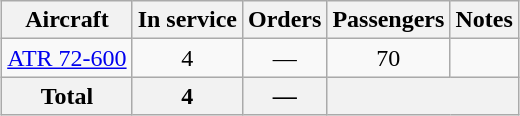<table class="wikitable" style="margin:1em auto; border-collapse:collapse;text-align:center">
<tr>
<th>Aircraft</th>
<th>In service</th>
<th>Orders</th>
<th>Passengers</th>
<th>Notes</th>
</tr>
<tr>
<td><a href='#'>ATR 72-600</a></td>
<td>4</td>
<td>—</td>
<td>70</td>
<td></td>
</tr>
<tr>
<th>Total</th>
<th>4</th>
<th>—</th>
<th colspan="2"></th>
</tr>
</table>
